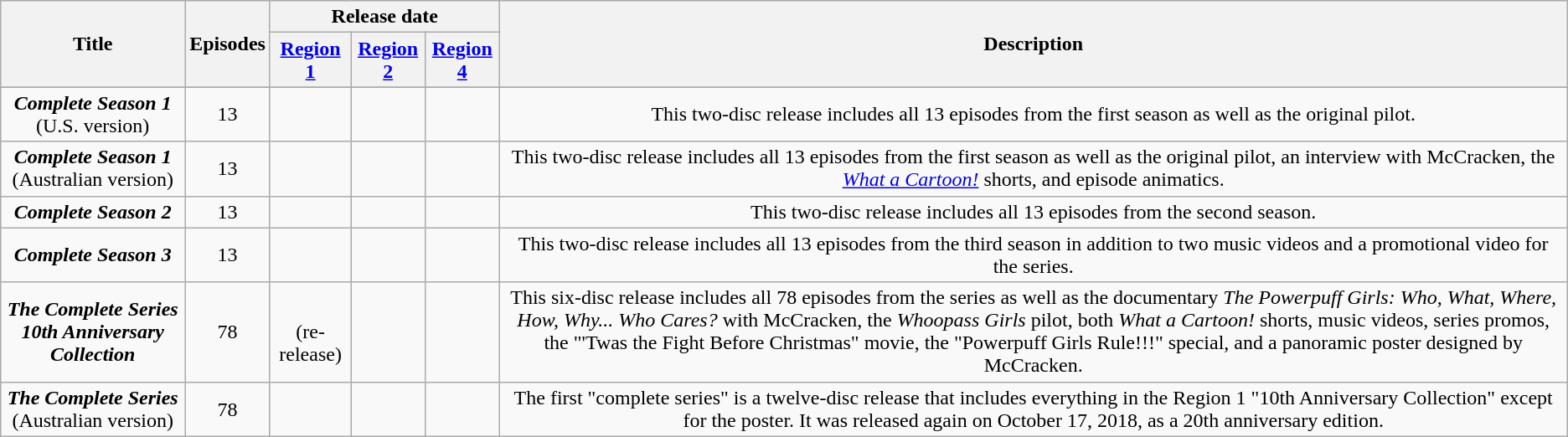<table class="wikitable" style="text-align:center;">
<tr>
<th rowspan="2">Title</th>
<th rowspan="2">Episodes</th>
<th colspan="3">Release date</th>
<th rowspan="2">Description</th>
</tr>
<tr>
<th><a href='#'>Region 1</a></th>
<th><a href='#'>Region 2</a></th>
<th><a href='#'>Region 4</a></th>
</tr>
<tr>
</tr>
<tr>
<td><strong><em>Complete Season 1</em></strong><br>(U.S. version)</td>
<td>13</td>
<td></td>
<td></td>
<td></td>
<td>This two-disc release includes all 13 episodes from the first season as well as the original pilot.</td>
</tr>
<tr>
<td><strong><em>Complete Season 1</em></strong><br>(Australian version)</td>
<td>13</td>
<td></td>
<td></td>
<td></td>
<td>This two-disc release includes all 13 episodes from the first season as well as the original pilot, an interview with McCracken, the <em><a href='#'>What a Cartoon!</a></em> shorts, and episode animatics.</td>
</tr>
<tr>
<td><strong><em>Complete Season 2</em></strong></td>
<td>13</td>
<td></td>
<td></td>
<td></td>
<td>This two-disc release includes all 13 episodes from the second season.</td>
</tr>
<tr>
<td><strong><em>Complete Season 3</em></strong></td>
<td>13</td>
<td></td>
<td></td>
<td></td>
<td>This two-disc release includes all 13 episodes from the third season in addition to two music videos and a promotional video for the series.</td>
</tr>
<tr>
<td><strong><em>The Complete Series <br> 10th Anniversary Collection</em></strong></td>
<td>78</td>
<td><br> (re-release)</td>
<td></td>
<td></td>
<td>This six-disc release includes all 78 episodes from the series as well as the documentary <em>The Powerpuff Girls: Who, What, Where, How, Why... Who Cares?</em> with McCracken, the <em>Whoopass Girls</em> pilot, both <em>What a Cartoon!</em> shorts, music videos, series promos, the "'Twas the Fight Before Christmas" movie, the "Powerpuff Girls Rule!!!" special, and a panoramic poster designed by McCracken.</td>
</tr>
<tr>
<td><strong><em>The Complete Series</em></strong> (Australian version)</td>
<td>78</td>
<td></td>
<td></td>
<td><br><br></td>
<td>The first "complete series" is a twelve-disc release that includes everything in the Region 1 "10th Anniversary Collection" except for the poster. It was released again on October 17, 2018, as a 20th anniversary edition.</td>
</tr>
</table>
